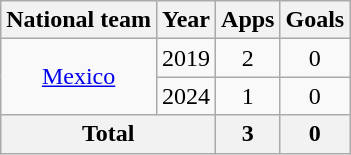<table class="wikitable" style="text-align: center;">
<tr>
<th>National team</th>
<th>Year</th>
<th>Apps</th>
<th>Goals</th>
</tr>
<tr>
<td rowspan="2" valign="center"><a href='#'>Mexico</a></td>
<td>2019</td>
<td>2</td>
<td>0</td>
</tr>
<tr>
<td>2024</td>
<td>1</td>
<td>0</td>
</tr>
<tr>
<th colspan="2">Total</th>
<th>3</th>
<th>0</th>
</tr>
</table>
